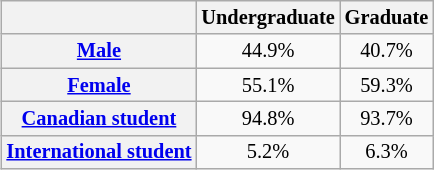<table style="text-align:center; float:right; font-size:85%; margin-left:2em; margin:10px" class="wikitable">
<tr>
<th></th>
<th>Undergraduate</th>
<th>Graduate</th>
</tr>
<tr>
<th><a href='#'>Male</a></th>
<td>44.9%</td>
<td>40.7%</td>
</tr>
<tr>
<th><a href='#'>Female</a></th>
<td>55.1%</td>
<td>59.3%</td>
</tr>
<tr>
<th><a href='#'>Canadian student</a></th>
<td>94.8%</td>
<td>93.7%</td>
</tr>
<tr>
<th><a href='#'>International student</a></th>
<td>5.2%</td>
<td>6.3%</td>
</tr>
</table>
